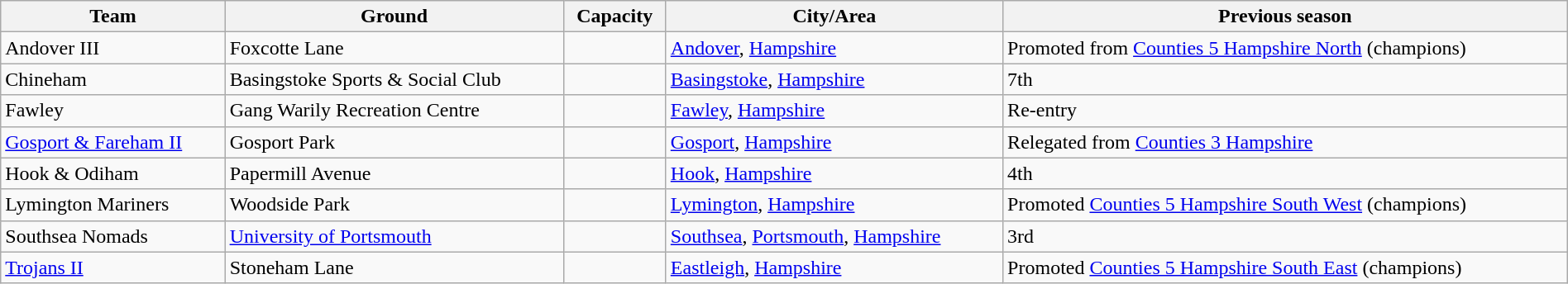<table class="wikitable sortable" width=100%>
<tr>
<th>Team</th>
<th>Ground</th>
<th>Capacity</th>
<th>City/Area</th>
<th>Previous season</th>
</tr>
<tr>
<td>Andover III</td>
<td>Foxcotte Lane</td>
<td></td>
<td><a href='#'>Andover</a>, <a href='#'>Hampshire</a></td>
<td>Promoted from <a href='#'>Counties 5 Hampshire North</a> (champions)</td>
</tr>
<tr>
<td>Chineham</td>
<td>Basingstoke Sports & Social Club</td>
<td></td>
<td><a href='#'>Basingstoke</a>, <a href='#'>Hampshire</a></td>
<td>7th</td>
</tr>
<tr>
<td>Fawley</td>
<td>Gang Warily Recreation Centre</td>
<td></td>
<td><a href='#'>Fawley</a>, <a href='#'>Hampshire</a></td>
<td>Re-entry</td>
</tr>
<tr>
<td><a href='#'>Gosport & Fareham II</a></td>
<td>Gosport Park</td>
<td></td>
<td><a href='#'>Gosport</a>, <a href='#'>Hampshire</a></td>
<td>Relegated from <a href='#'>Counties 3 Hampshire</a></td>
</tr>
<tr>
<td>Hook & Odiham</td>
<td>Papermill Avenue</td>
<td></td>
<td><a href='#'>Hook</a>, <a href='#'>Hampshire</a></td>
<td>4th</td>
</tr>
<tr>
<td>Lymington Mariners</td>
<td>Woodside Park</td>
<td></td>
<td><a href='#'>Lymington</a>, <a href='#'>Hampshire</a></td>
<td>Promoted <a href='#'>Counties 5 Hampshire South West</a> (champions)</td>
</tr>
<tr>
<td>Southsea Nomads</td>
<td><a href='#'>University of Portsmouth</a></td>
<td></td>
<td><a href='#'>Southsea</a>, <a href='#'>Portsmouth</a>, <a href='#'>Hampshire</a></td>
<td>3rd</td>
</tr>
<tr>
<td><a href='#'>Trojans II</a></td>
<td>Stoneham Lane</td>
<td></td>
<td><a href='#'>Eastleigh</a>, <a href='#'>Hampshire</a></td>
<td>Promoted <a href='#'>Counties 5 Hampshire South East</a> (champions)</td>
</tr>
</table>
